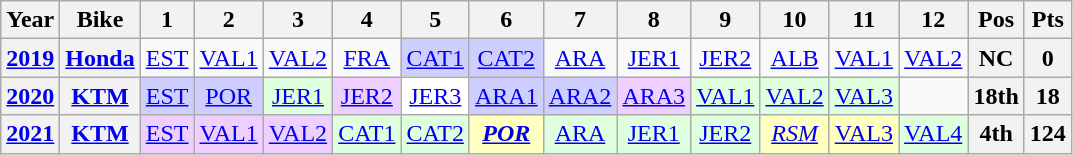<table class="wikitable" style="text-align:center;">
<tr>
<th>Year</th>
<th>Bike</th>
<th>1</th>
<th>2</th>
<th>3</th>
<th>4</th>
<th>5</th>
<th>6</th>
<th>7</th>
<th>8</th>
<th>9</th>
<th>10</th>
<th>11</th>
<th>12</th>
<th>Pos</th>
<th>Pts</th>
</tr>
<tr>
<th><a href='#'>2019</a></th>
<th><a href='#'>Honda</a></th>
<td><a href='#'>EST</a><br></td>
<td><a href='#'>VAL1</a><br></td>
<td><a href='#'>VAL2</a><br></td>
<td><a href='#'>FRA</a><br></td>
<td style="background:#cfcfff;"><a href='#'>CAT1</a><br></td>
<td style="background:#cfcfff;"><a href='#'>CAT2</a><br></td>
<td><a href='#'>ARA</a><br></td>
<td><a href='#'>JER1</a><br></td>
<td><a href='#'>JER2</a><br></td>
<td><a href='#'>ALB</a><br></td>
<td><a href='#'>VAL1</a><br></td>
<td><a href='#'>VAL2</a><br></td>
<th>NC</th>
<th>0</th>
</tr>
<tr>
<th><a href='#'>2020</a></th>
<th><a href='#'>KTM</a></th>
<td style="background:#cfcfff;"><a href='#'>EST</a><br></td>
<td style="background:#cfcfff;"><a href='#'>POR</a><br></td>
<td style="background:#dfffdf;"><a href='#'>JER1</a><br></td>
<td style="background:#efcfff;"><a href='#'>JER2</a><br></td>
<td style="background:#ffffff;"><a href='#'>JER3</a><br></td>
<td style="background:#cfcfff;"><a href='#'>ARA1</a><br></td>
<td style="background:#cfcfff;"><a href='#'>ARA2</a><br></td>
<td style="background:#efcfff;"><a href='#'>ARA3</a><br></td>
<td style="background:#dfffdf;"><a href='#'>VAL1</a><br></td>
<td style="background:#dfffdf;"><a href='#'>VAL2</a><br></td>
<td style="background:#dfffdf;"><a href='#'>VAL3</a><br></td>
<td></td>
<th>18th</th>
<th>18</th>
</tr>
<tr>
<th><a href='#'>2021</a></th>
<th><a href='#'>KTM</a></th>
<td style="background:#efcfff;"><a href='#'>EST</a><br></td>
<td style="background:#efcfff;"><a href='#'>VAL1</a><br></td>
<td style="background:#efcfff;"><a href='#'>VAL2</a><br></td>
<td style="background:#dfffdf;"><a href='#'>CAT1</a><br></td>
<td style="background:#dfffdf;"><a href='#'>CAT2</a><br></td>
<td style="background:#ffffbf;"><strong><em><a href='#'>POR</a></em></strong><br></td>
<td style="background:#dfffdf;"><a href='#'>ARA</a><br></td>
<td style="background:#dfffdf;"><a href='#'>JER1</a><br></td>
<td style="background:#dfffdf;"><a href='#'>JER2</a><br></td>
<td style="background:#ffffbf;"><em><a href='#'>RSM</a></em><br></td>
<td style="background:#ffffbf;"><a href='#'>VAL3</a><br></td>
<td style="background:#dfffdf;"><a href='#'>VAL4</a><br></td>
<th>4th</th>
<th>124</th>
</tr>
</table>
